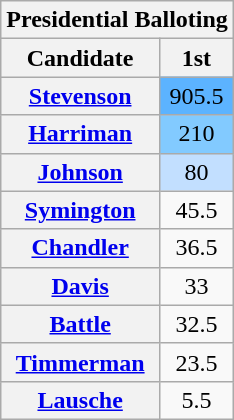<table class="wikitable sortable" style="text-align:center">
<tr>
<th colspan="2"><strong>Presidential Balloting</strong></th>
</tr>
<tr>
<th>Candidate</th>
<th>1st</th>
</tr>
<tr>
<th><a href='#'>Stevenson</a></th>
<td style="background:#5cb3ff">905.5</td>
</tr>
<tr>
<th><a href='#'>Harriman</a></th>
<td style="background:#82caff">210</td>
</tr>
<tr>
<th><a href='#'>Johnson</a></th>
<td style="background:#c2dfff">80</td>
</tr>
<tr>
<th><a href='#'>Symington</a></th>
<td>45.5</td>
</tr>
<tr>
<th><a href='#'>Chandler</a></th>
<td>36.5</td>
</tr>
<tr>
<th><a href='#'>Davis</a></th>
<td>33</td>
</tr>
<tr>
<th><a href='#'>Battle</a></th>
<td>32.5</td>
</tr>
<tr>
<th><a href='#'>Timmerman</a></th>
<td>23.5</td>
</tr>
<tr>
<th><a href='#'>Lausche</a></th>
<td>5.5</td>
</tr>
</table>
